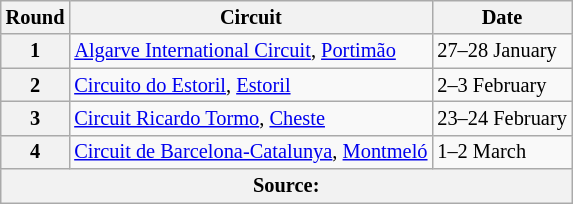<table class="wikitable" style="font-size: 85%;">
<tr>
<th>Round</th>
<th>Circuit</th>
<th>Date</th>
</tr>
<tr>
<th>1</th>
<td> <a href='#'>Algarve International Circuit</a>, <a href='#'>Portimão</a></td>
<td>27–28 January</td>
</tr>
<tr>
<th>2</th>
<td> <a href='#'>Circuito do Estoril</a>, <a href='#'>Estoril</a></td>
<td>2–3 February</td>
</tr>
<tr>
<th>3</th>
<td> <a href='#'>Circuit Ricardo Tormo</a>, <a href='#'>Cheste</a></td>
<td>23–24 February</td>
</tr>
<tr>
<th>4</th>
<td> <a href='#'>Circuit de Barcelona-Catalunya</a>, <a href='#'>Montmeló</a></td>
<td>1–2 March</td>
</tr>
<tr>
<th colspan="3">Source:</th>
</tr>
</table>
